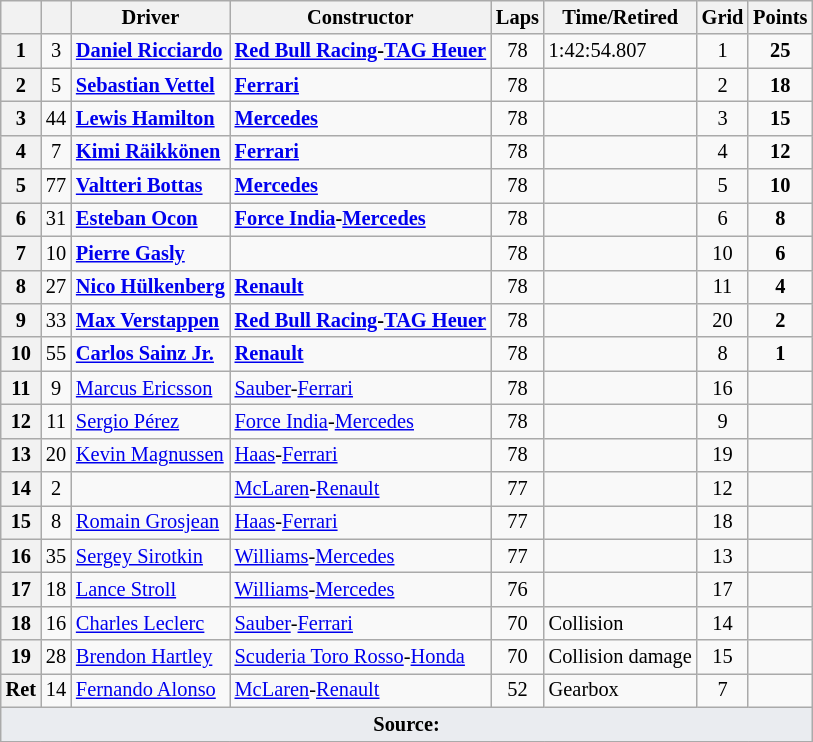<table class="wikitable sortable" style="font-size: 85%;">
<tr>
<th></th>
<th></th>
<th>Driver</th>
<th>Constructor</th>
<th class="unsortable">Laps</th>
<th class="unsortable">Time/Retired</th>
<th>Grid</th>
<th>Points</th>
</tr>
<tr>
<th>1</th>
<td align="center">3</td>
<td data-sort-value="RIC"> <strong><a href='#'>Daniel Ricciardo</a></strong></td>
<td><strong><a href='#'>Red Bull Racing</a>-<a href='#'>TAG Heuer</a></strong></td>
<td align="center">78</td>
<td>1:42:54.807</td>
<td align="center">1</td>
<td align="center"><strong>25</strong></td>
</tr>
<tr>
<th>2</th>
<td align="center">5</td>
<td data-sort-value="VET"> <strong><a href='#'>Sebastian Vettel</a></strong></td>
<td><strong><a href='#'>Ferrari</a></strong></td>
<td align="center">78</td>
<td></td>
<td align="center">2</td>
<td align="center"><strong>18</strong></td>
</tr>
<tr>
<th>3</th>
<td align="center">44</td>
<td data-sort-value="HAM"> <strong><a href='#'>Lewis Hamilton</a></strong></td>
<td><strong><a href='#'>Mercedes</a></strong></td>
<td align="center">78</td>
<td></td>
<td align="center">3</td>
<td align="center"><strong>15</strong></td>
</tr>
<tr>
<th>4</th>
<td align="center">7</td>
<td data-sort-value="RAI"> <strong><a href='#'>Kimi Räikkönen</a></strong></td>
<td><strong><a href='#'>Ferrari</a></strong></td>
<td align="center">78</td>
<td></td>
<td align="center">4</td>
<td align="center"><strong>12</strong></td>
</tr>
<tr>
<th>5</th>
<td align="center">77</td>
<td data-sort-value="BOT"> <strong><a href='#'>Valtteri Bottas</a></strong></td>
<td><strong><a href='#'>Mercedes</a></strong></td>
<td align="center">78</td>
<td></td>
<td align="center">5</td>
<td align="center"><strong>10</strong></td>
</tr>
<tr>
<th>6</th>
<td align="center">31</td>
<td data-sort-value="OCO"> <strong><a href='#'>Esteban Ocon</a></strong></td>
<td><strong><a href='#'>Force India</a>-<a href='#'>Mercedes</a></strong></td>
<td align="center">78</td>
<td></td>
<td align="center">6</td>
<td align="center"><strong>8</strong></td>
</tr>
<tr>
<th>7</th>
<td align="center">10</td>
<td data-sort-value="GAS"> <strong><a href='#'>Pierre Gasly</a></strong></td>
<td><strong></strong></td>
<td align="center">78</td>
<td></td>
<td align="center">10</td>
<td align="center"><strong>6</strong></td>
</tr>
<tr>
<th>8</th>
<td align="center">27</td>
<td data-sort-value="HUL"> <strong><a href='#'>Nico Hülkenberg</a></strong></td>
<td><strong><a href='#'>Renault</a></strong></td>
<td align="center">78</td>
<td></td>
<td align="center">11</td>
<td align="center"><strong>4</strong></td>
</tr>
<tr>
<th>9</th>
<td align="center">33</td>
<td data-sort-value="VER"> <strong><a href='#'>Max Verstappen</a></strong></td>
<td><strong><a href='#'>Red Bull Racing</a>-<a href='#'>TAG Heuer</a></strong></td>
<td align="center">78</td>
<td></td>
<td align="center">20</td>
<td align="center"><strong>2</strong></td>
</tr>
<tr>
<th>10</th>
<td align="center">55</td>
<td data-sort-value="SAI"><strong> <a href='#'>Carlos Sainz Jr.</a></strong></td>
<td><strong><a href='#'>Renault</a></strong></td>
<td align="center">78</td>
<td></td>
<td align="center">8</td>
<td align="center"><strong>1</strong></td>
</tr>
<tr>
<th>11</th>
<td align="center">9</td>
<td data-sort-value="ERI"> <a href='#'>Marcus Ericsson</a></td>
<td><a href='#'>Sauber</a>-<a href='#'>Ferrari</a></td>
<td align="center">78</td>
<td></td>
<td align="center">16</td>
<td align="center"></td>
</tr>
<tr>
<th>12</th>
<td align="center">11</td>
<td data-sort-value="PER"> <a href='#'>Sergio Pérez</a></td>
<td><a href='#'>Force India</a>-<a href='#'>Mercedes</a></td>
<td align="center">78</td>
<td></td>
<td align="center">9</td>
<td align="center"></td>
</tr>
<tr>
<th>13</th>
<td align="center">20</td>
<td data-sort-value="MAG"> <a href='#'>Kevin Magnussen</a></td>
<td><a href='#'>Haas</a>-<a href='#'>Ferrari</a></td>
<td align="center">78</td>
<td></td>
<td align="center">19</td>
<td align="center"></td>
</tr>
<tr>
<th>14</th>
<td align="center">2</td>
<td data-sort-value="VAN"></td>
<td><a href='#'>McLaren</a>-<a href='#'>Renault</a></td>
<td align="center">77</td>
<td></td>
<td align="center">12</td>
<td align="center"></td>
</tr>
<tr>
<th>15</th>
<td align="center">8</td>
<td data-sort-value="GRO"> <a href='#'>Romain Grosjean</a></td>
<td><a href='#'>Haas</a>-<a href='#'>Ferrari</a></td>
<td align="center">77</td>
<td></td>
<td align="center">18</td>
<td align="center"></td>
</tr>
<tr>
<th>16</th>
<td align="center">35</td>
<td data-sort-value="SIR"> <a href='#'>Sergey Sirotkin</a></td>
<td><a href='#'>Williams</a>-<a href='#'>Mercedes</a></td>
<td align="center">77</td>
<td></td>
<td align="center">13</td>
<td align="center"></td>
</tr>
<tr>
<th>17</th>
<td align="center">18</td>
<td data-sort-value="STR"> <a href='#'>Lance Stroll</a></td>
<td><a href='#'>Williams</a>-<a href='#'>Mercedes</a></td>
<td align="center">76</td>
<td></td>
<td align="center">17</td>
<td align="center"></td>
</tr>
<tr>
<th>18</th>
<td align="center">16</td>
<td data-sort-value="LEC"> <a href='#'>Charles Leclerc</a></td>
<td><a href='#'>Sauber</a>-<a href='#'>Ferrari</a></td>
<td align="center">70</td>
<td>Collision</td>
<td align="center">14</td>
<td align="center"></td>
</tr>
<tr>
<th>19</th>
<td align="center">28</td>
<td data-sort-value="HAR"> <a href='#'>Brendon Hartley</a></td>
<td><a href='#'>Scuderia Toro Rosso</a>-<a href='#'>Honda</a></td>
<td align="center">70</td>
<td>Collision damage</td>
<td align="center">15</td>
<td align="center"></td>
</tr>
<tr>
<th data-sort-value="20">Ret</th>
<td align="center">14</td>
<td data-sort-value="ALO"> <a href='#'>Fernando Alonso</a></td>
<td><a href='#'>McLaren</a>-<a href='#'>Renault</a></td>
<td align="center">52</td>
<td>Gearbox</td>
<td align="center">7</td>
<td align="center"></td>
</tr>
<tr class="sortbottom">
<td style="background:#eaecf0; text-align:center;" colspan="8"><strong>Source:</strong></td>
</tr>
<tr>
</tr>
</table>
